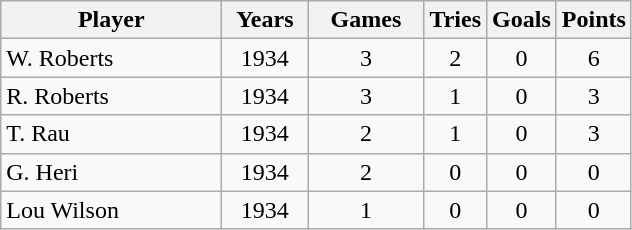<table class="wikitable" style="text-align:center;">
<tr>
<th width=140>Player</th>
<th width=50 abbr="Years">Years</th>
<th width=70 abbr="Appearances">Games</th>
<th width=15 abbr="Tries">Tries</th>
<th width=15 abbr="Goals">Goals</th>
<th width=15 abbr="Points">Points</th>
</tr>
<tr>
<td style="text-align:left;">W. Roberts</td>
<td style=>1934</td>
<td>3</td>
<td>2</td>
<td>0</td>
<td>6</td>
</tr>
<tr>
<td style="text-align:left;">R. Roberts</td>
<td style=>1934</td>
<td>3</td>
<td>1</td>
<td>0</td>
<td>3</td>
</tr>
<tr>
<td style="text-align:left;">T. Rau</td>
<td style=>1934</td>
<td>2</td>
<td>1</td>
<td>0</td>
<td>3</td>
</tr>
<tr>
<td style="text-align:left;">G. Heri</td>
<td style=>1934</td>
<td>2</td>
<td>0</td>
<td>0</td>
<td>0</td>
</tr>
<tr>
<td style="text-align:left;">Lou Wilson</td>
<td style=>1934</td>
<td>1</td>
<td>0</td>
<td>0</td>
<td>0</td>
</tr>
</table>
